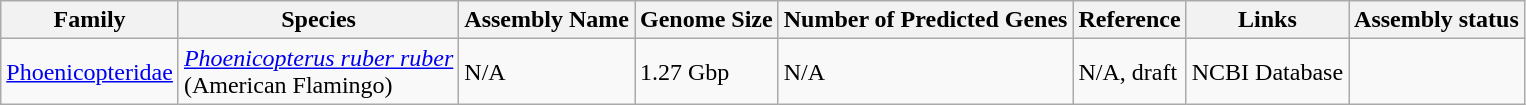<table class="wikitable sortable">
<tr>
<th>Family</th>
<th>Species</th>
<th>Assembly Name</th>
<th>Genome Size</th>
<th>Number of Predicted Genes</th>
<th>Reference</th>
<th>Links</th>
<th>Assembly status</th>
</tr>
<tr>
<td><a href='#'>Phoenicopteridae</a></td>
<td><em><a href='#'>Phoenicopterus ruber ruber</a></em><br>(American Flamingo)</td>
<td>N/A</td>
<td>1.27 Gbp</td>
<td>N/A</td>
<td>N/A, draft</td>
<td>NCBI Database</td>
<td></td>
</tr>
</table>
